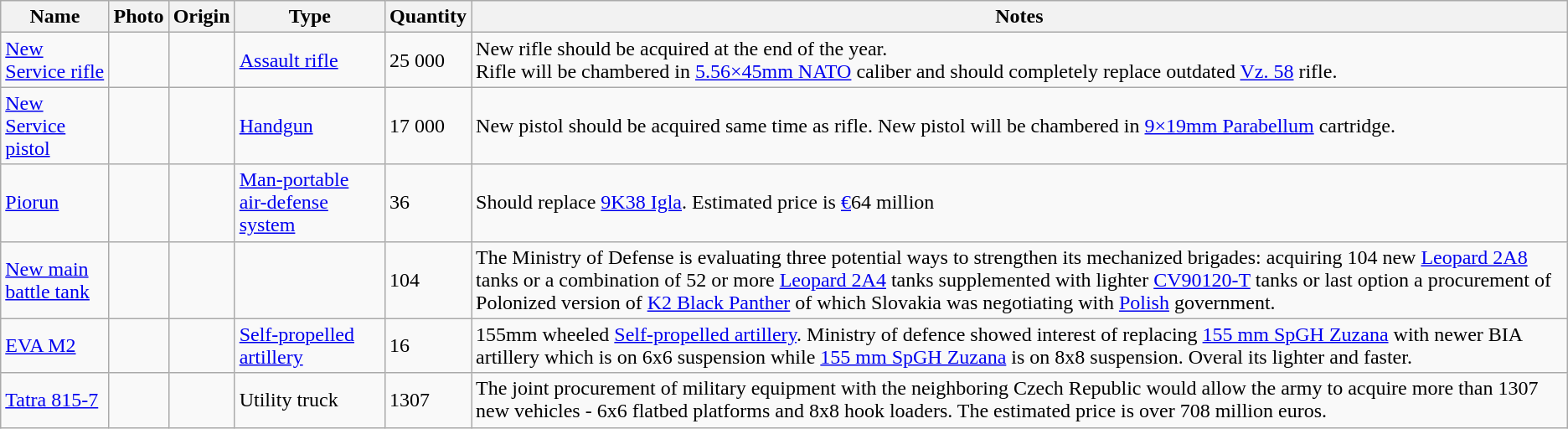<table class="wikitable">
<tr>
<th>Name</th>
<th>Photo</th>
<th>Origin</th>
<th>Type</th>
<th>Quantity</th>
<th>Notes</th>
</tr>
<tr>
<td><a href='#'>New Service rifle</a></td>
<td></td>
<td></td>
<td><a href='#'>Assault rifle</a></td>
<td>25 000</td>
<td>New rifle should be acquired at the end of the year.<br>Rifle will be chambered in <a href='#'>5.56×45mm NATO</a> caliber and should completely replace outdated <a href='#'>Vz. 58</a> rifle.</td>
</tr>
<tr>
<td><a href='#'>New Service pistol</a></td>
<td></td>
<td></td>
<td><a href='#'>Handgun</a></td>
<td>17 000</td>
<td>New pistol should be acquired same time as rifle. New pistol will be chambered in <a href='#'>9×19mm Parabellum</a> cartridge.</td>
</tr>
<tr>
<td><a href='#'>Piorun</a></td>
<td></td>
<td></td>
<td><a href='#'>Man-portable air-defense system</a></td>
<td>36</td>
<td>Should replace <a href='#'>9K38 Igla</a>. Estimated price is <a href='#'>€</a>64 million</td>
</tr>
<tr>
<td><a href='#'>New main battle tank</a></td>
<td></td>
<td></td>
<td></td>
<td>104</td>
<td>The Ministry of Defense is evaluating three potential ways to strengthen its mechanized brigades: acquiring 104 new <a href='#'>Leopard 2A8</a> tanks or a combination of 52 or more <a href='#'>Leopard 2A4</a> tanks supplemented with lighter <a href='#'>CV90120-T</a> tanks or last option a procurement of Polonized version of <a href='#'>K2 Black Panther</a> of which Slovakia was negotiating with <a href='#'>Polish</a> government.</td>
</tr>
<tr>
<td><a href='#'>EVA M2</a></td>
<td></td>
<td></td>
<td><a href='#'>Self-propelled artillery</a></td>
<td>16</td>
<td>155mm wheeled <a href='#'>Self-propelled artillery</a>. Ministry of defence showed interest of replacing <a href='#'>155 mm SpGH Zuzana</a> with newer BIA artillery which is on 6x6 suspension while <a href='#'>155 mm SpGH Zuzana</a> is on 8x8 suspension. Overal its lighter and faster.</td>
</tr>
<tr>
<td><a href='#'>Tatra 815-7</a></td>
<td></td>
<td></td>
<td>Utility truck</td>
<td>1307</td>
<td>The joint procurement of military equipment with the neighboring Czech Republic would allow the army to acquire more than 1307 new vehicles - 6x6 flatbed platforms and 8x8 hook loaders. The estimated price is over 708 million euros.</td>
</tr>
</table>
